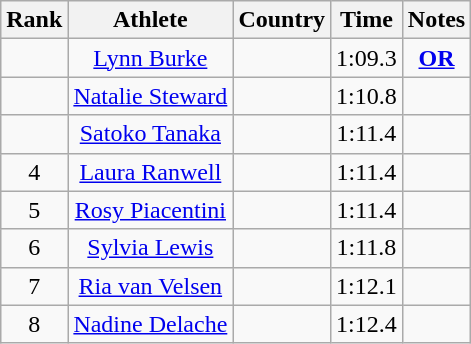<table class="wikitable sortable" style="text-align:center">
<tr>
<th>Rank</th>
<th>Athlete</th>
<th>Country</th>
<th>Time</th>
<th>Notes</th>
</tr>
<tr>
<td></td>
<td><a href='#'>Lynn Burke</a></td>
<td align=left></td>
<td>1:09.3</td>
<td><strong><a href='#'>OR</a></strong></td>
</tr>
<tr>
<td></td>
<td><a href='#'>Natalie Steward</a></td>
<td align=left></td>
<td>1:10.8</td>
<td><strong> </strong></td>
</tr>
<tr>
<td></td>
<td><a href='#'>Satoko Tanaka</a></td>
<td align=left></td>
<td>1:11.4</td>
<td><strong> </strong></td>
</tr>
<tr>
<td>4</td>
<td><a href='#'>Laura Ranwell</a></td>
<td align=left></td>
<td>1:11.4</td>
<td><strong> </strong></td>
</tr>
<tr>
<td>5</td>
<td><a href='#'>Rosy Piacentini</a></td>
<td align=left></td>
<td>1:11.4</td>
<td><strong> </strong></td>
</tr>
<tr>
<td>6</td>
<td><a href='#'>Sylvia Lewis</a></td>
<td align=left></td>
<td>1:11.8</td>
<td><strong> </strong></td>
</tr>
<tr>
<td>7</td>
<td><a href='#'>Ria van Velsen</a></td>
<td align=left></td>
<td>1:12.1</td>
<td><strong> </strong></td>
</tr>
<tr>
<td>8</td>
<td><a href='#'>Nadine Delache</a></td>
<td align=left></td>
<td>1:12.4</td>
<td><strong> </strong></td>
</tr>
</table>
